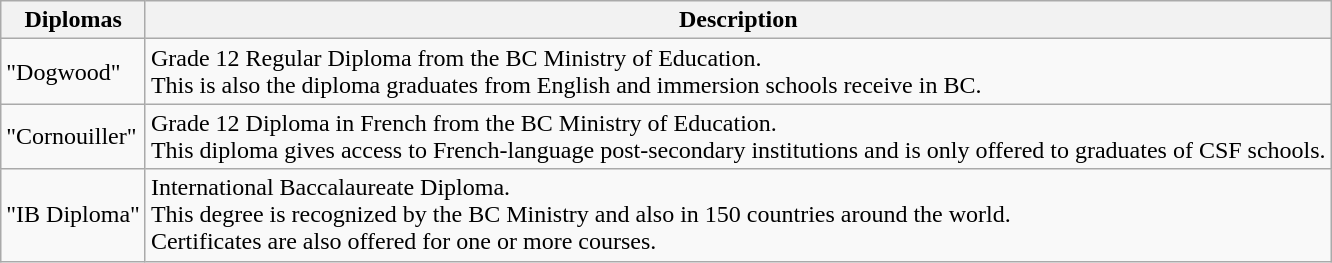<table class="wikitable">
<tr>
<th>Diplomas</th>
<th>Description</th>
</tr>
<tr>
<td>"Dogwood"</td>
<td>Grade 12 Regular Diploma from the BC Ministry of Education.<br>This is also the diploma graduates from English and immersion schools receive in BC.</td>
</tr>
<tr>
<td>"Cornouiller"</td>
<td>Grade 12 Diploma in French from the BC Ministry of Education.<br>This diploma gives access to French-language post-secondary institutions and is only offered to graduates of CSF schools.</td>
</tr>
<tr>
<td>"IB Diploma"</td>
<td>International Baccalaureate Diploma.<br>This degree is recognized by the BC Ministry and also in 150 countries around the world.<br>Certificates are also offered for one or more courses.</td>
</tr>
</table>
